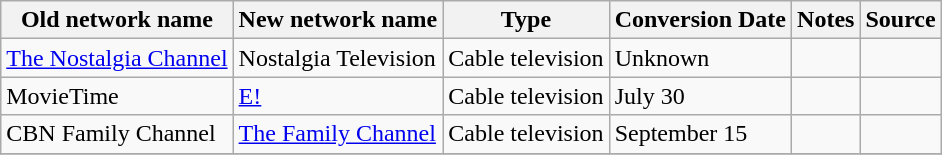<table class="wikitable">
<tr>
<th>Old network name</th>
<th>New network name</th>
<th>Type</th>
<th>Conversion Date</th>
<th>Notes</th>
<th>Source</th>
</tr>
<tr>
<td><a href='#'>The Nostalgia Channel</a></td>
<td>Nostalgia Television</td>
<td>Cable television</td>
<td>Unknown</td>
<td></td>
<td></td>
</tr>
<tr>
<td>MovieTime</td>
<td><a href='#'>E!</a></td>
<td>Cable television</td>
<td>July 30</td>
<td></td>
<td></td>
</tr>
<tr>
<td>CBN Family Channel</td>
<td><a href='#'>The Family Channel</a></td>
<td>Cable television</td>
<td>September 15</td>
<td></td>
<td></td>
</tr>
<tr>
</tr>
</table>
